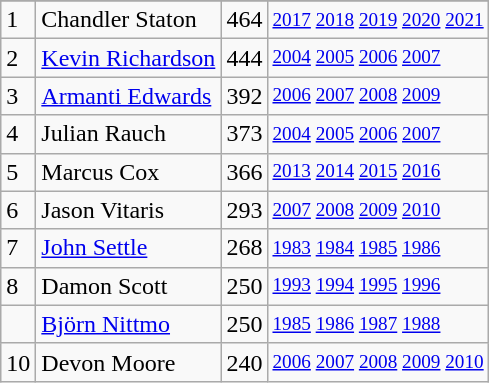<table class="wikitable">
<tr>
</tr>
<tr>
<td>1</td>
<td>Chandler Staton</td>
<td><abbr>464</abbr></td>
<td style="font-size:80%;"><a href='#'>2017</a> <a href='#'>2018</a> <a href='#'>2019</a> <a href='#'>2020</a> <a href='#'>2021</a></td>
</tr>
<tr>
<td>2</td>
<td><a href='#'>Kevin Richardson</a></td>
<td><abbr>444</abbr></td>
<td style="font-size:80%;"><a href='#'>2004</a> <a href='#'>2005</a> <a href='#'>2006</a> <a href='#'>2007</a></td>
</tr>
<tr>
<td>3</td>
<td><a href='#'>Armanti Edwards</a></td>
<td><abbr>392</abbr></td>
<td style="font-size:80%;"><a href='#'>2006</a> <a href='#'>2007</a> <a href='#'>2008</a> <a href='#'>2009</a></td>
</tr>
<tr>
<td>4</td>
<td>Julian Rauch</td>
<td><abbr>373</abbr></td>
<td style="font-size:80%;"><a href='#'>2004</a> <a href='#'>2005</a> <a href='#'>2006</a> <a href='#'>2007</a></td>
</tr>
<tr>
<td>5</td>
<td>Marcus Cox</td>
<td><abbr>366</abbr></td>
<td style="font-size:80%;"><a href='#'>2013</a> <a href='#'>2014</a> <a href='#'>2015</a> <a href='#'>2016</a></td>
</tr>
<tr>
<td>6</td>
<td>Jason Vitaris</td>
<td><abbr>293</abbr></td>
<td style="font-size:80%;"><a href='#'>2007</a> <a href='#'>2008</a> <a href='#'>2009</a> <a href='#'>2010</a></td>
</tr>
<tr>
<td>7</td>
<td><a href='#'>John Settle</a></td>
<td><abbr>268</abbr></td>
<td style="font-size:80%;"><a href='#'>1983</a> <a href='#'>1984</a> <a href='#'>1985</a> <a href='#'>1986</a></td>
</tr>
<tr>
<td>8</td>
<td>Damon Scott</td>
<td><abbr>250</abbr></td>
<td style="font-size:80%;"><a href='#'>1993</a> <a href='#'>1994</a> <a href='#'>1995</a> <a href='#'>1996</a></td>
</tr>
<tr>
<td></td>
<td><a href='#'>Björn Nittmo</a></td>
<td><abbr>250</abbr></td>
<td style="font-size:80%;"><a href='#'>1985</a> <a href='#'>1986</a> <a href='#'>1987</a> <a href='#'>1988</a></td>
</tr>
<tr>
<td>10</td>
<td>Devon Moore</td>
<td><abbr>240</abbr></td>
<td style="font-size:80%;"><a href='#'>2006</a> <a href='#'>2007</a> <a href='#'>2008</a> <a href='#'>2009</a> <a href='#'>2010</a></td>
</tr>
</table>
